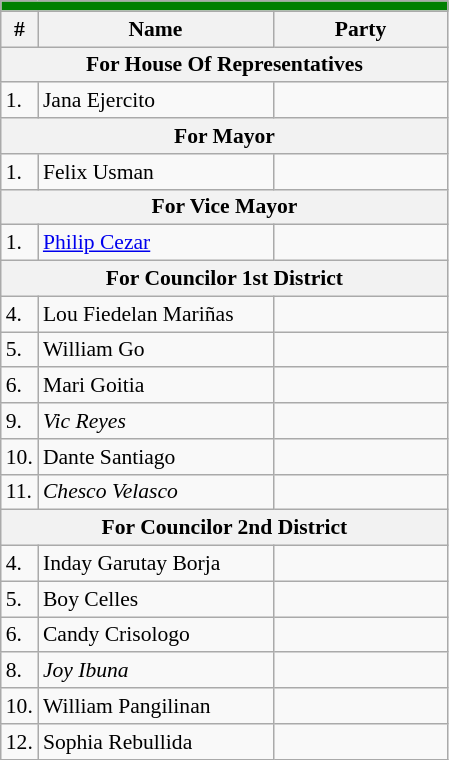<table class=wikitable style="font-size:90%">
<tr>
<td colspan=4 bgcolor=008000></td>
</tr>
<tr>
<th>#</th>
<th width=150px>Name</th>
<th colspan=2 width=110px>Party</th>
</tr>
<tr>
<th colspan=5>For House Of Representatives</th>
</tr>
<tr>
<td>1.</td>
<td>Jana Ejercito</td>
<td></td>
</tr>
<tr>
<th colspan=5>For Mayor</th>
</tr>
<tr>
<td>1.</td>
<td>Felix Usman</td>
<td></td>
</tr>
<tr>
<th colspan=5>For Vice Mayor</th>
</tr>
<tr>
<td>1.</td>
<td><a href='#'>Philip Cezar</a></td>
<td></td>
</tr>
<tr>
<th colspan=5>For Councilor 1st District</th>
</tr>
<tr>
<td>4.</td>
<td>Lou Fiedelan Mariñas</td>
<td></td>
</tr>
<tr>
<td>5.</td>
<td>William Go</td>
<td></td>
</tr>
<tr>
<td>6.</td>
<td>Mari Goitia</td>
<td></td>
</tr>
<tr>
<td>9.</td>
<td><em>Vic Reyes</em></td>
<td></td>
</tr>
<tr>
<td>10.</td>
<td>Dante Santiago</td>
<td></td>
</tr>
<tr>
<td>11.</td>
<td><em>Chesco Velasco</em></td>
<td></td>
</tr>
<tr>
<th colspan=5>For Councilor 2nd District</th>
</tr>
<tr>
<td>4.</td>
<td>Inday Garutay Borja</td>
<td></td>
</tr>
<tr>
<td>5.</td>
<td>Boy Celles</td>
<td></td>
</tr>
<tr>
<td>6.</td>
<td>Candy Crisologo</td>
<td></td>
</tr>
<tr>
<td>8.</td>
<td><em>Joy Ibuna</em></td>
<td></td>
</tr>
<tr>
<td>10.</td>
<td>William Pangilinan</td>
<td></td>
</tr>
<tr>
<td>12.</td>
<td>Sophia Rebullida</td>
<td></td>
</tr>
</table>
